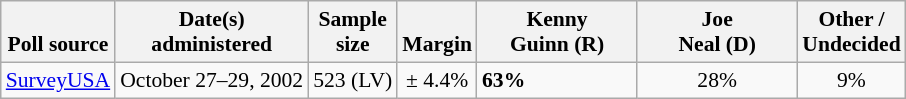<table class="wikitable" style="font-size:90%">
<tr valign=bottom>
<th>Poll source</th>
<th>Date(s)<br>administered</th>
<th>Sample<br>size</th>
<th>Margin<br></th>
<th style="width:100px;">Kenny<br>Guinn (R)</th>
<th style="width:100px;">Joe<br>Neal (D)</th>
<th>Other /<br>Undecided</th>
</tr>
<tr>
<td><a href='#'>SurveyUSA</a></td>
<td align=center>October 27–29, 2002</td>
<td align=center>523 (LV)</td>
<td align=center>± 4.4%</td>
<td><strong>63%</strong></td>
<td align=center>28%</td>
<td align=center>9%</td>
</tr>
</table>
